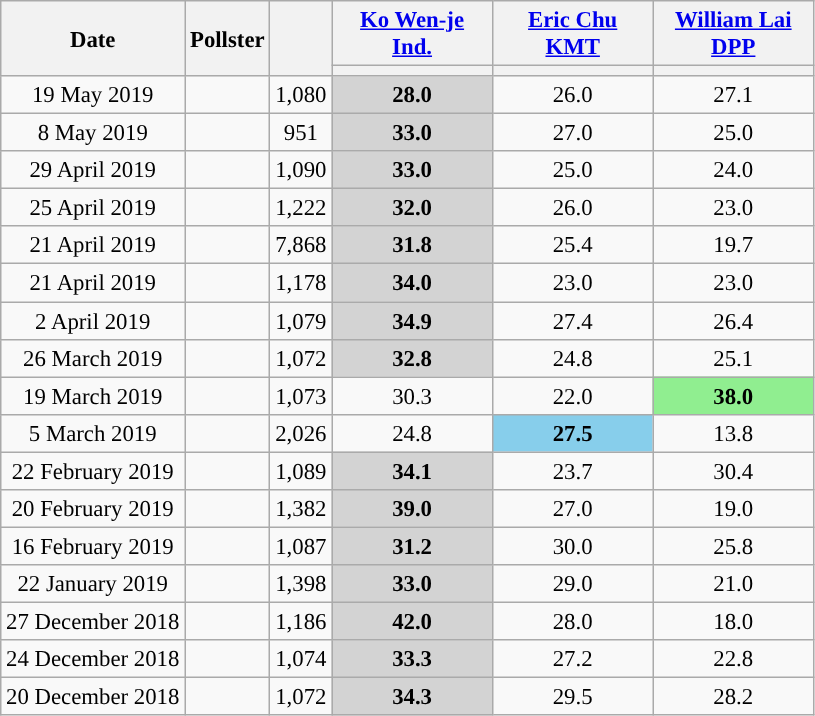<table class="wikitable sortable collapsible" style="font-size:95%; text-align:center">
<tr>
<th rowspan=2>Date</th>
<th rowspan=2>Pollster</th>
<th rowspan=2></th>
<th width=100px><a href='#'>Ko Wen-je</a><br><a href='#'>Ind.</a></th>
<th width=100px><a href='#'>Eric Chu</a><br><a href='#'>KMT</a></th>
<th width=100px><a href='#'>William Lai</a><br><a href='#'>DPP</a></th>
</tr>
<tr>
<th style="background:"></th>
<th style="background:"></th>
<th style="background:"></th>
</tr>
<tr>
<td>19 May 2019</td>
<td></td>
<td>1,080</td>
<td style="background-color:lightgrey;"><strong>28.0</strong></td>
<td>26.0</td>
<td>27.1</td>
</tr>
<tr>
<td>8 May 2019</td>
<td></td>
<td>951</td>
<td style="background-color:lightgrey;"><strong>33.0</strong></td>
<td>27.0</td>
<td>25.0</td>
</tr>
<tr>
<td>29 April 2019</td>
<td></td>
<td>1,090</td>
<td style="background-color:lightgrey;"><strong>33.0</strong></td>
<td>25.0</td>
<td>24.0</td>
</tr>
<tr>
<td>25 April 2019</td>
<td></td>
<td>1,222</td>
<td style="background-color:lightgrey;"><strong>32.0</strong></td>
<td>26.0</td>
<td>23.0</td>
</tr>
<tr>
<td>21 April 2019</td>
<td></td>
<td>7,868</td>
<td style="background-color:lightgrey;"><strong>31.8</strong></td>
<td>25.4</td>
<td>19.7</td>
</tr>
<tr>
<td>21 April 2019</td>
<td></td>
<td>1,178</td>
<td style="background-color:lightgrey;"><strong>34.0</strong></td>
<td>23.0</td>
<td>23.0</td>
</tr>
<tr>
<td>2 April 2019</td>
<td></td>
<td>1,079</td>
<td style="background-color:lightgrey;"><strong>34.9</strong></td>
<td>27.4</td>
<td>26.4</td>
</tr>
<tr>
<td>26 March 2019</td>
<td></td>
<td>1,072</td>
<td style="background-color:lightgrey;"><strong>32.8</strong></td>
<td>24.8</td>
<td>25.1</td>
</tr>
<tr>
<td>19 March 2019</td>
<td></td>
<td>1,073</td>
<td>30.3</td>
<td>22.0</td>
<td style="background-color:lightgreen;"><strong>38.0</strong></td>
</tr>
<tr>
<td>5 March 2019</td>
<td></td>
<td>2,026</td>
<td>24.8</td>
<td style="background-color:skyblue;"><strong>27.5</strong></td>
<td>13.8</td>
</tr>
<tr>
<td>22 February 2019</td>
<td></td>
<td>1,089</td>
<td style="background-color:lightgrey;"><strong>34.1</strong></td>
<td>23.7</td>
<td>30.4</td>
</tr>
<tr>
<td>20 February 2019</td>
<td></td>
<td>1,382</td>
<td style="background-color:lightgrey;"><strong>39.0</strong></td>
<td>27.0</td>
<td>19.0</td>
</tr>
<tr>
<td>16 February 2019</td>
<td></td>
<td>1,087</td>
<td style="background-color:lightgrey;"><strong>31.2</strong></td>
<td>30.0</td>
<td>25.8</td>
</tr>
<tr>
<td>22 January 2019</td>
<td></td>
<td>1,398</td>
<td style="background-color:lightgrey;"><strong>33.0</strong></td>
<td>29.0</td>
<td>21.0</td>
</tr>
<tr>
<td>27 December 2018</td>
<td></td>
<td>1,186</td>
<td style="background-color:lightgrey;"><strong>42.0</strong></td>
<td>28.0</td>
<td>18.0</td>
</tr>
<tr>
<td>24 December 2018</td>
<td></td>
<td>1,074</td>
<td style="background-color:lightgrey;"><strong>33.3</strong></td>
<td>27.2</td>
<td>22.8</td>
</tr>
<tr>
<td>20 December 2018</td>
<td></td>
<td>1,072</td>
<td style="background-color:lightgrey;"><strong>34.3</strong></td>
<td>29.5</td>
<td>28.2</td>
</tr>
</table>
